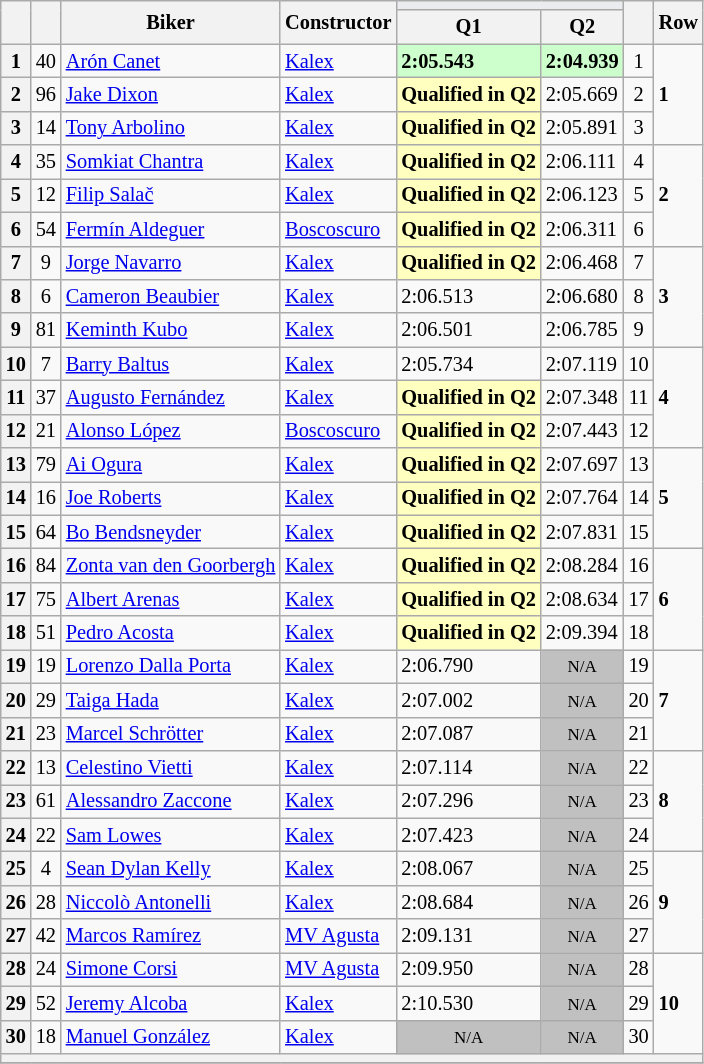<table class="wikitable sortable" style="font-size: 85%;">
<tr>
<th rowspan="2"></th>
<th rowspan="2"></th>
<th rowspan="2">Biker</th>
<th rowspan="2">Constructor</th>
<th colspan="2" style="background:#eaecf0; text-align:center;"></th>
<th rowspan="2"></th>
<th rowspan="2">Row</th>
</tr>
<tr>
<th scope="col">Q1</th>
<th scope="col">Q2</th>
</tr>
<tr>
<th scope="row">1</th>
<td align="center">40</td>
<td> <a href='#'>Arón Canet</a></td>
<td><a href='#'>Kalex</a></td>
<td style="background:#ccffcc;"><strong>2:05.543</strong></td>
<td style="background:#ccffcc;"><strong>2:04.939</strong></td>
<td align="center">1</td>
<td rowspan="3"><strong>1</strong></td>
</tr>
<tr>
<th scope="row">2</th>
<td align="center">96</td>
<td> <a href='#'>Jake Dixon</a></td>
<td><a href='#'>Kalex</a></td>
<td style="background:#ffffbf;"><strong>Qualified in Q2</strong></td>
<td>2:05.669</td>
<td align="center">2</td>
</tr>
<tr>
<th scope="row">3</th>
<td align="center">14</td>
<td> <a href='#'>Tony Arbolino</a></td>
<td><a href='#'>Kalex</a></td>
<td style="background:#ffffbf;"><strong>Qualified in Q2</strong></td>
<td>2:05.891</td>
<td align="center">3</td>
</tr>
<tr>
<th scope="row">4</th>
<td align="center">35</td>
<td> <a href='#'>Somkiat Chantra</a></td>
<td><a href='#'>Kalex</a></td>
<td style="background:#ffffbf;"><strong>Qualified in Q2</strong></td>
<td>2:06.111</td>
<td align="center">4</td>
<td rowspan="3"><strong>2</strong></td>
</tr>
<tr>
<th scope="row">5</th>
<td align="center">12</td>
<td> <a href='#'>Filip Salač</a></td>
<td><a href='#'>Kalex</a></td>
<td style="background:#ffffbf;"><strong>Qualified in Q2</strong></td>
<td>2:06.123</td>
<td align="center">5</td>
</tr>
<tr>
<th scope="row">6</th>
<td align="center">54</td>
<td> <a href='#'>Fermín Aldeguer</a></td>
<td><a href='#'>Boscoscuro</a></td>
<td style="background:#ffffbf;"><strong>Qualified in Q2</strong></td>
<td>2:06.311</td>
<td align="center">6</td>
</tr>
<tr>
<th scope="row">7</th>
<td align="center">9</td>
<td> <a href='#'>Jorge Navarro</a></td>
<td><a href='#'>Kalex</a></td>
<td style="background:#ffffbf;"><strong>Qualified in Q2</strong></td>
<td>2:06.468</td>
<td align="center">7</td>
<td rowspan="3"><strong>3</strong></td>
</tr>
<tr>
<th scope="row">8</th>
<td align="center">6</td>
<td> <a href='#'>Cameron Beaubier</a></td>
<td><a href='#'>Kalex</a></td>
<td>2:06.513</td>
<td>2:06.680</td>
<td align="center">8</td>
</tr>
<tr>
<th scope="row">9</th>
<td align="center">81</td>
<td> <a href='#'>Keminth Kubo</a></td>
<td><a href='#'>Kalex</a></td>
<td>2:06.501</td>
<td>2:06.785</td>
<td align="center">9</td>
</tr>
<tr>
<th scope="row">10</th>
<td align="center">7</td>
<td> <a href='#'>Barry Baltus</a></td>
<td><a href='#'>Kalex</a></td>
<td>2:05.734</td>
<td>2:07.119</td>
<td align="center">10</td>
<td rowspan="3"><strong>4</strong></td>
</tr>
<tr>
<th scope="row">11</th>
<td align="center">37</td>
<td> <a href='#'>Augusto Fernández</a></td>
<td><a href='#'>Kalex</a></td>
<td style="background:#ffffbf;"><strong>Qualified in Q2</strong></td>
<td>2:07.348</td>
<td align="center">11</td>
</tr>
<tr>
<th scope="row">12</th>
<td align="center">21</td>
<td> <a href='#'>Alonso López</a></td>
<td><a href='#'>Boscoscuro</a></td>
<td style="background:#ffffbf;"><strong>Qualified in Q2</strong></td>
<td>2:07.443</td>
<td align="center">12</td>
</tr>
<tr>
<th scope="row">13</th>
<td align="center">79</td>
<td> <a href='#'>Ai Ogura</a></td>
<td><a href='#'>Kalex</a></td>
<td style="background:#ffffbf;"><strong>Qualified in Q2</strong></td>
<td>2:07.697</td>
<td align="center">13</td>
<td rowspan="3"><strong>5</strong></td>
</tr>
<tr>
<th scope="row">14</th>
<td align="center">16</td>
<td> <a href='#'>Joe Roberts</a></td>
<td><a href='#'>Kalex</a></td>
<td style="background:#ffffbf;"><strong>Qualified in Q2</strong></td>
<td>2:07.764</td>
<td align="center">14</td>
</tr>
<tr>
<th scope="row">15</th>
<td align="center">64</td>
<td> <a href='#'>Bo Bendsneyder</a></td>
<td><a href='#'>Kalex</a></td>
<td style="background:#ffffbf;"><strong>Qualified in Q2</strong></td>
<td>2:07.831</td>
<td align="center">15</td>
</tr>
<tr>
<th scope="row">16</th>
<td align="center">84</td>
<td> <a href='#'>Zonta van den Goorbergh</a></td>
<td><a href='#'>Kalex</a></td>
<td style="background:#ffffbf;"><strong>Qualified in Q2</strong></td>
<td>2:08.284</td>
<td align="center">16</td>
<td rowspan="3"><strong>6</strong></td>
</tr>
<tr>
<th scope="row">17</th>
<td align="center">75</td>
<td> <a href='#'>Albert Arenas</a></td>
<td><a href='#'>Kalex</a></td>
<td style="background:#ffffbf;"><strong>Qualified in Q2</strong></td>
<td>2:08.634</td>
<td align="center">17</td>
</tr>
<tr>
<th scope="row">18</th>
<td align="center">51</td>
<td> <a href='#'>Pedro Acosta</a></td>
<td><a href='#'>Kalex</a></td>
<td style="background:#ffffbf;"><strong>Qualified in Q2</strong></td>
<td>2:09.394</td>
<td align="center">18</td>
</tr>
<tr>
<th scope="row">19</th>
<td align="center">19</td>
<td> <a href='#'>Lorenzo Dalla Porta</a></td>
<td><a href='#'>Kalex</a></td>
<td>2:06.790</td>
<td style="background: silver" align="center" data-sort-value="19"><small>N/A</small></td>
<td align="center">19</td>
<td rowspan="3"><strong>7</strong></td>
</tr>
<tr>
<th scope="row">20</th>
<td align="center">29</td>
<td> <a href='#'>Taiga Hada</a></td>
<td><a href='#'>Kalex</a></td>
<td>2:07.002</td>
<td style="background: silver" align="center" data-sort-value="20"><small>N/A</small></td>
<td align="center">20</td>
</tr>
<tr>
<th scope="row">21</th>
<td align="center">23</td>
<td> <a href='#'>Marcel Schrötter</a></td>
<td><a href='#'>Kalex</a></td>
<td>2:07.087</td>
<td style="background: silver" align="center" data-sort-value="21"><small>N/A</small></td>
<td align="center">21</td>
</tr>
<tr>
<th scope="row">22</th>
<td align="center">13</td>
<td> <a href='#'>Celestino Vietti</a></td>
<td><a href='#'>Kalex</a></td>
<td>2:07.114</td>
<td style="background: silver" align="center" data-sort-value="22"><small>N/A</small></td>
<td align="center">22</td>
<td rowspan="3"><strong>8</strong></td>
</tr>
<tr>
<th scope="row">23</th>
<td align="center">61</td>
<td> <a href='#'>Alessandro Zaccone</a></td>
<td><a href='#'>Kalex</a></td>
<td>2:07.296</td>
<td style="background: silver" align="center" data-sort-value="23"><small>N/A</small></td>
<td align="center">23</td>
</tr>
<tr>
<th scope="row">24</th>
<td align="center">22</td>
<td> <a href='#'>Sam Lowes</a></td>
<td><a href='#'>Kalex</a></td>
<td>2:07.423</td>
<td style="background: silver" align="center" data-sort-value="24"><small>N/A</small></td>
<td align="center">24</td>
</tr>
<tr>
<th scope="row">25</th>
<td align="center">4</td>
<td> <a href='#'>Sean Dylan Kelly</a></td>
<td><a href='#'>Kalex</a></td>
<td>2:08.067</td>
<td style="background: silver" align="center" data-sort-value="25"><small>N/A</small></td>
<td align="center">25</td>
<td rowspan="3"><strong>9</strong></td>
</tr>
<tr>
<th scope="row">26</th>
<td align="center">28</td>
<td> <a href='#'>Niccolò Antonelli</a></td>
<td><a href='#'>Kalex</a></td>
<td>2:08.684</td>
<td style="background: silver" align="center" data-sort-value="26"><small>N/A</small></td>
<td align="center">26</td>
</tr>
<tr>
<th scope="row">27</th>
<td align="center">42</td>
<td> <a href='#'>Marcos Ramírez</a></td>
<td><a href='#'>MV Agusta</a></td>
<td>2:09.131</td>
<td style="background: silver" align="center" data-sort-value="27"><small>N/A</small></td>
<td align="center">27</td>
</tr>
<tr>
<th scope="row">28</th>
<td align="center">24</td>
<td> <a href='#'>Simone Corsi</a></td>
<td><a href='#'>MV Agusta</a></td>
<td>2:09.950</td>
<td style="background: silver" align="center" data-sort-value="28"><small>N/A</small></td>
<td align="center">28</td>
<td rowspan="3"><strong>10</strong></td>
</tr>
<tr>
<th scope="row">29</th>
<td align="center">52</td>
<td> <a href='#'>Jeremy Alcoba</a></td>
<td><a href='#'>Kalex</a></td>
<td>2:10.530</td>
<td style="background: silver" align="center" data-sort-value="29"><small>N/A</small></td>
<td align="center">29</td>
</tr>
<tr>
<th scope="row">30</th>
<td align="center">18</td>
<td> <a href='#'>Manuel González</a></td>
<td><a href='#'>Kalex</a></td>
<td style="background: silver" align="center" data-sort-value="30"><small>N/A</small></td>
<td style="background: silver" align="center" data-sort-value="30"><small>N/A</small></td>
<td align="center">30</td>
</tr>
<tr>
<th colspan="8"></th>
</tr>
<tr>
</tr>
</table>
